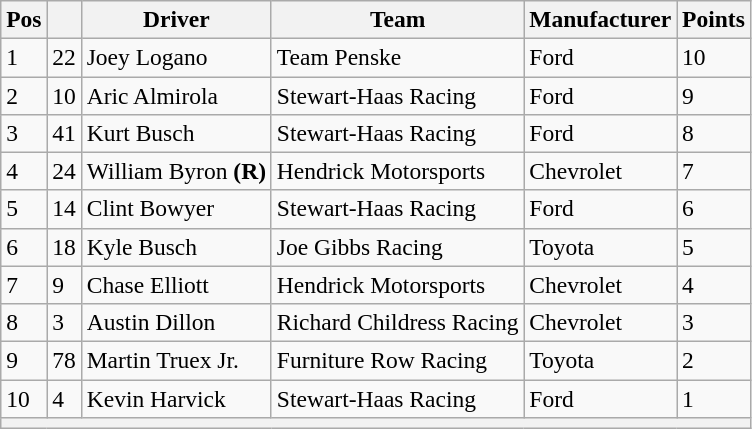<table class="wikitable" style="font-size:98%">
<tr>
<th>Pos</th>
<th></th>
<th>Driver</th>
<th>Team</th>
<th>Manufacturer</th>
<th>Points</th>
</tr>
<tr>
<td>1</td>
<td>22</td>
<td>Joey Logano</td>
<td>Team Penske</td>
<td>Ford</td>
<td>10</td>
</tr>
<tr>
<td>2</td>
<td>10</td>
<td>Aric Almirola</td>
<td>Stewart-Haas Racing</td>
<td>Ford</td>
<td>9</td>
</tr>
<tr>
<td>3</td>
<td>41</td>
<td>Kurt Busch</td>
<td>Stewart-Haas Racing</td>
<td>Ford</td>
<td>8</td>
</tr>
<tr>
<td>4</td>
<td>24</td>
<td>William Byron <strong>(R)</strong></td>
<td>Hendrick Motorsports</td>
<td>Chevrolet</td>
<td>7</td>
</tr>
<tr>
<td>5</td>
<td>14</td>
<td>Clint Bowyer</td>
<td>Stewart-Haas Racing</td>
<td>Ford</td>
<td>6</td>
</tr>
<tr>
<td>6</td>
<td>18</td>
<td>Kyle Busch</td>
<td>Joe Gibbs Racing</td>
<td>Toyota</td>
<td>5</td>
</tr>
<tr>
<td>7</td>
<td>9</td>
<td>Chase Elliott</td>
<td>Hendrick Motorsports</td>
<td>Chevrolet</td>
<td>4</td>
</tr>
<tr>
<td>8</td>
<td>3</td>
<td>Austin Dillon</td>
<td>Richard Childress Racing</td>
<td>Chevrolet</td>
<td>3</td>
</tr>
<tr>
<td>9</td>
<td>78</td>
<td>Martin Truex Jr.</td>
<td>Furniture Row Racing</td>
<td>Toyota</td>
<td>2</td>
</tr>
<tr>
<td>10</td>
<td>4</td>
<td>Kevin Harvick</td>
<td>Stewart-Haas Racing</td>
<td>Ford</td>
<td>1</td>
</tr>
<tr>
<th colspan="6"></th>
</tr>
</table>
